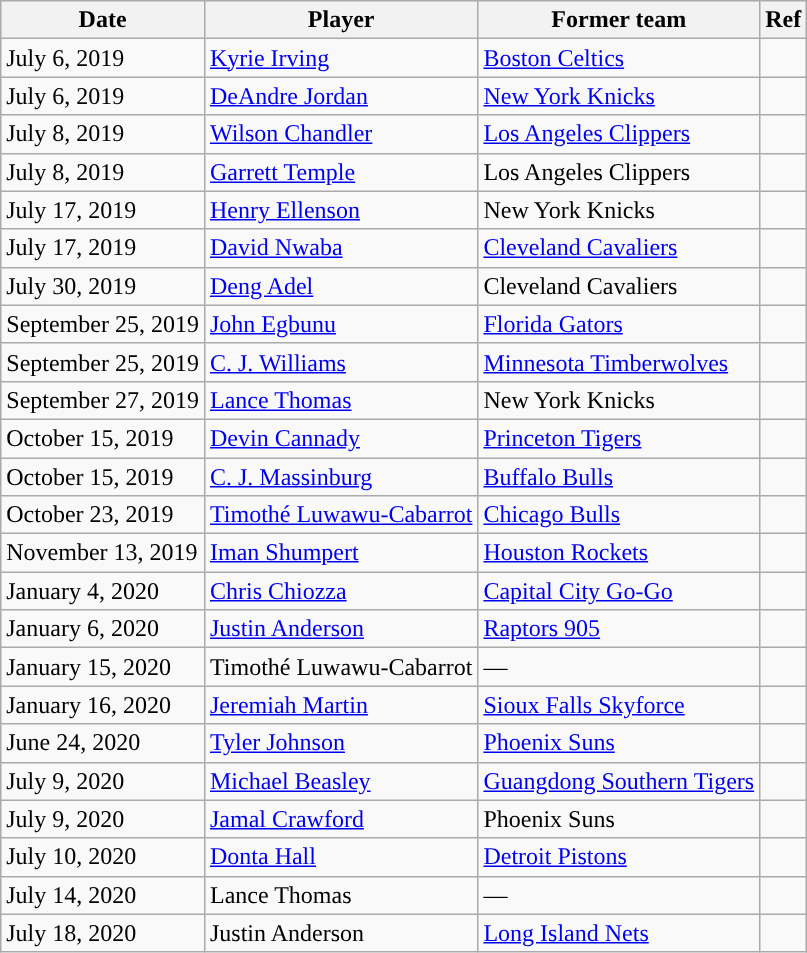<table class="wikitable" style="text-align:left;">
<tr>
<th>Date</th>
<th>Player</th>
<th>Former team</th>
<th>Ref</th>
</tr>
<tr>
<td>July 6, 2019</td>
<td><a href='#'>Kyrie Irving</a></td>
<td><a href='#'>Boston Celtics</a></td>
<td></td>
</tr>
<tr>
<td>July 6, 2019</td>
<td><a href='#'>DeAndre Jordan</a></td>
<td><a href='#'>New York Knicks</a></td>
<td></td>
</tr>
<tr>
<td>July 8, 2019</td>
<td><a href='#'>Wilson Chandler</a></td>
<td><a href='#'>Los Angeles Clippers</a></td>
<td></td>
</tr>
<tr>
<td>July 8, 2019</td>
<td><a href='#'>Garrett Temple</a></td>
<td>Los Angeles Clippers</td>
<td></td>
</tr>
<tr>
<td>July 17, 2019</td>
<td><a href='#'>Henry Ellenson</a></td>
<td>New York Knicks</td>
<td></td>
</tr>
<tr>
<td>July 17, 2019</td>
<td><a href='#'>David Nwaba</a></td>
<td><a href='#'>Cleveland Cavaliers</a></td>
<td></td>
</tr>
<tr>
<td>July 30, 2019</td>
<td><a href='#'>Deng Adel</a></td>
<td>Cleveland Cavaliers</td>
<td></td>
</tr>
<tr>
<td>September 25, 2019</td>
<td><a href='#'>John Egbunu</a></td>
<td><a href='#'>Florida Gators</a></td>
<td></td>
</tr>
<tr>
<td>September 25, 2019</td>
<td><a href='#'>C. J. Williams</a></td>
<td><a href='#'>Minnesota Timberwolves</a></td>
<td></td>
</tr>
<tr>
<td>September 27, 2019</td>
<td><a href='#'>Lance Thomas</a></td>
<td>New York Knicks</td>
<td></td>
</tr>
<tr>
<td>October 15, 2019</td>
<td><a href='#'>Devin Cannady</a></td>
<td><a href='#'>Princeton Tigers</a></td>
<td></td>
</tr>
<tr>
<td>October 15, 2019</td>
<td><a href='#'>C. J. Massinburg</a></td>
<td><a href='#'>Buffalo Bulls</a></td>
<td></td>
</tr>
<tr>
<td>October 23, 2019</td>
<td><a href='#'>Timothé Luwawu-Cabarrot</a></td>
<td><a href='#'>Chicago Bulls</a></td>
<td></td>
</tr>
<tr>
<td>November 13, 2019</td>
<td><a href='#'>Iman Shumpert</a></td>
<td><a href='#'>Houston Rockets</a></td>
<td></td>
</tr>
<tr>
<td>January 4, 2020</td>
<td><a href='#'>Chris Chiozza</a></td>
<td><a href='#'>Capital City Go-Go</a></td>
<td></td>
</tr>
<tr>
<td>January 6, 2020</td>
<td><a href='#'>Justin Anderson</a></td>
<td><a href='#'>Raptors 905</a></td>
<td></td>
</tr>
<tr>
<td>January 15, 2020</td>
<td>Timothé Luwawu-Cabarrot</td>
<td>—</td>
<td></td>
</tr>
<tr>
<td>January 16, 2020</td>
<td><a href='#'>Jeremiah Martin</a></td>
<td><a href='#'>Sioux Falls Skyforce</a></td>
<td></td>
</tr>
<tr>
<td>June 24, 2020</td>
<td><a href='#'>Tyler Johnson</a></td>
<td><a href='#'>Phoenix Suns</a></td>
<td></td>
</tr>
<tr>
<td>July 9, 2020</td>
<td><a href='#'>Michael Beasley</a></td>
<td><a href='#'>Guangdong Southern Tigers</a></td>
<td></td>
</tr>
<tr>
<td>July 9, 2020</td>
<td><a href='#'>Jamal Crawford</a></td>
<td>Phoenix Suns</td>
<td></td>
</tr>
<tr>
<td>July 10, 2020</td>
<td><a href='#'>Donta Hall</a></td>
<td><a href='#'>Detroit Pistons</a></td>
<td></td>
</tr>
<tr>
<td>July 14, 2020</td>
<td>Lance Thomas</td>
<td>—</td>
<td></td>
</tr>
<tr>
<td>July 18, 2020</td>
<td>Justin Anderson</td>
<td><a href='#'>Long Island Nets</a></td>
<td></td>
</tr>
</table>
